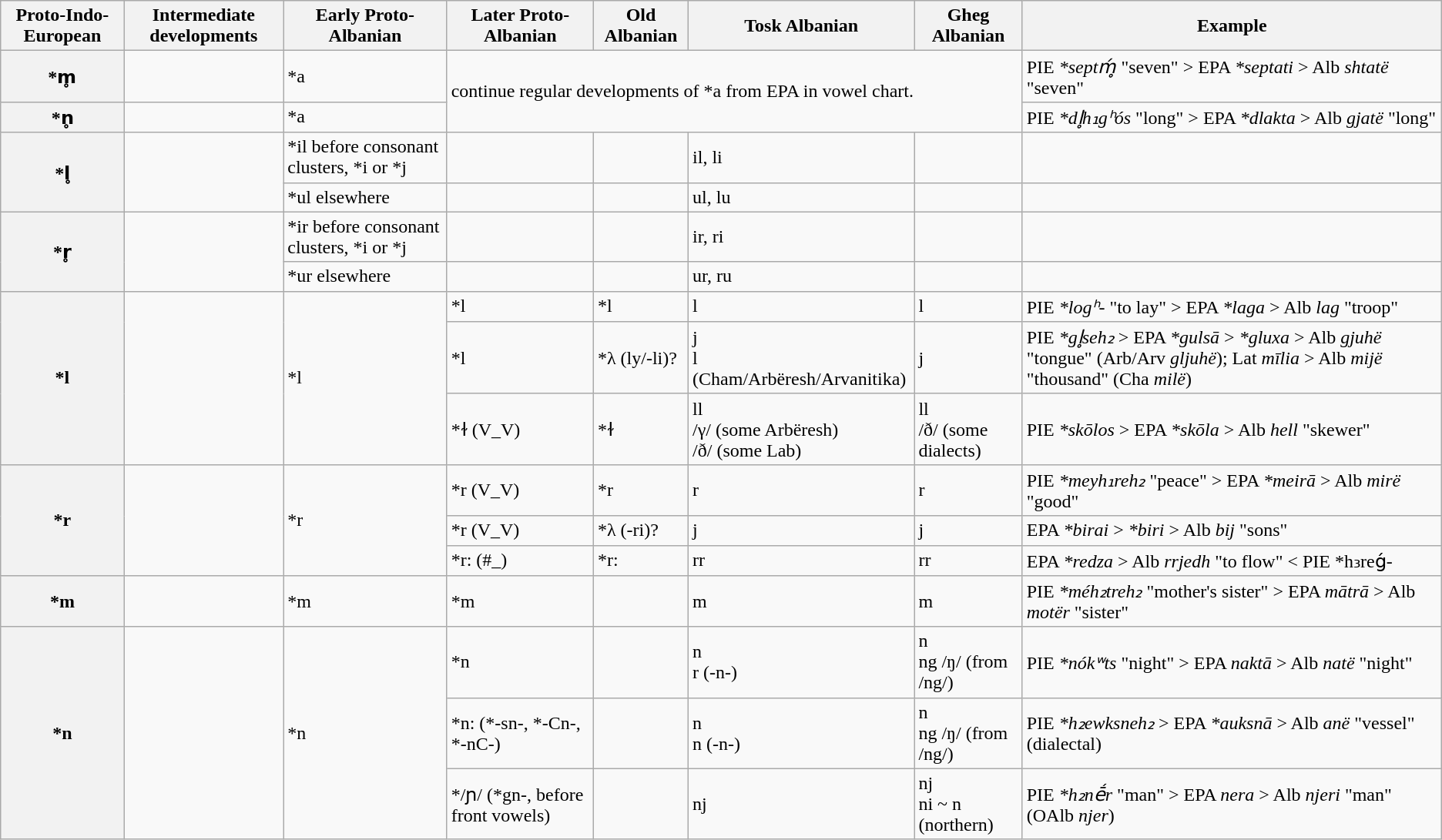<table class="wikitable">
<tr>
<th>Proto-Indo-European</th>
<th>Intermediate developments</th>
<th>Early Proto-Albanian</th>
<th>Later Proto-Albanian</th>
<th>Old Albanian</th>
<th>Tosk Albanian</th>
<th>Gheg Albanian</th>
<th>Example</th>
</tr>
<tr>
<th>*m̥</th>
<td></td>
<td>*a</td>
<td colspan="4" rowspan="2">continue regular developments of *a from EPA in vowel chart.</td>
<td>PIE <em>*septḿ̥</em> "seven" > EPA <em>*septati</em> > Alb <em>shtatë</em> "seven"</td>
</tr>
<tr>
<th>*n̥</th>
<td></td>
<td>*a</td>
<td>PIE <em>*dl̥h₁gʰós</em> "long" > EPA <em>*dlakta</em> > Alb <em>gjatë</em> "long"</td>
</tr>
<tr>
<th rowspan="2">*l̥</th>
<td rowspan="2"></td>
<td>*il before consonant clusters, *i or *j</td>
<td></td>
<td></td>
<td>il, li</td>
<td></td>
<td></td>
</tr>
<tr>
<td>*ul elsewhere</td>
<td></td>
<td></td>
<td>ul, lu</td>
<td></td>
<td></td>
</tr>
<tr>
<th rowspan="2">*r̥</th>
<td rowspan="2"></td>
<td>*ir before consonant clusters, *i or *j</td>
<td></td>
<td></td>
<td>ir, ri</td>
<td></td>
<td></td>
</tr>
<tr>
<td>*ur elsewhere</td>
<td></td>
<td></td>
<td>ur, ru</td>
<td></td>
<td></td>
</tr>
<tr>
<th rowspan="3">*l</th>
<td rowspan="3"></td>
<td rowspan="3">*l</td>
<td>*l</td>
<td>*l</td>
<td>l</td>
<td>l</td>
<td>PIE <em>*logʰ-</em> "to lay" > EPA <em>*laga</em> > Alb <em>lag</em> "troop"</td>
</tr>
<tr>
<td>*l</td>
<td>*λ (ly/-li)?</td>
<td>j<br>l (Cham/Arbëresh/Arvanitika)</td>
<td>j</td>
<td>PIE <em>*gl̥seh₂</em> > EPA <em>*gulsā</em> > <em>*gluxa</em> > Alb <em>gjuhë</em> "tongue" (Arb/Arv <em>gljuhë</em>); Lat <em>mīlia</em> > Alb <em>mijë</em> "thousand" (Cha <em>milë</em>)</td>
</tr>
<tr>
<td>*ɫ (V_V)</td>
<td>*ɫ</td>
<td>ll<br>/γ/ (some Arbëresh)<br>/ð/ (some Lab)</td>
<td>ll<br>/ð/ (some dialects)</td>
<td>PIE <em>*skōlos</em> > EPA <em>*skōla</em> > Alb <em>hell</em> "skewer"</td>
</tr>
<tr>
<th rowspan="3">*r</th>
<td rowspan="3"></td>
<td rowspan="3">*r</td>
<td>*r (V_V)</td>
<td>*r</td>
<td>r</td>
<td>r</td>
<td>PIE <em>*meyh₁reh₂</em> "peace" > EPA <em>*meirā</em> > Alb <em>mirë</em> "good"</td>
</tr>
<tr>
<td>*r (V_V)</td>
<td>*λ (-ri)?</td>
<td>j</td>
<td>j</td>
<td>EPA <em>*birai</em> > <em>*biri</em> > Alb <em>bij</em> "sons"</td>
</tr>
<tr>
<td>*r: (#_)</td>
<td>*r:</td>
<td>rr</td>
<td>rr</td>
<td>EPA <em>*redza</em> > Alb <em>rrjedh</em> "to flow" < PIE *h₃reǵ-</td>
</tr>
<tr>
<th>*m</th>
<td></td>
<td>*m</td>
<td>*m</td>
<td></td>
<td>m</td>
<td>m</td>
<td>PIE <em>*méh₂treh₂</em> "mother's sister" > EPA <em>mātrā</em> > Alb <em>motër</em> "sister"</td>
</tr>
<tr>
<th rowspan="3">*n</th>
<td rowspan="3"></td>
<td rowspan="3">*n</td>
<td>*n</td>
<td></td>
<td>n<br>r (-n-)</td>
<td>n<br>ng /ŋ/ (from /ng/)</td>
<td>PIE <em>*nókʷts</em> "night" > EPA <em>naktā</em> > Alb <em>natë</em> "night"</td>
</tr>
<tr>
<td>*n: (*-sn-, *-Cn-, *-nC-)</td>
<td></td>
<td>n<br>n (-n-)</td>
<td>n<br>ng /ŋ/ (from /ng/)</td>
<td>PIE <em>*h₂ewksneh₂</em> > EPA <em>*auksnā</em> > Alb <em>anë</em> "vessel" (dialectal)</td>
</tr>
<tr>
<td>*/ɲ/ (*gn-, before front vowels)</td>
<td></td>
<td>nj</td>
<td>nj<br>ni ~ n (northern)</td>
<td>PIE <em>*h₂nḗr</em> "man" > EPA <em>nera</em> > Alb <em>njeri</em> "man" (OAlb <em>njer</em>)</td>
</tr>
</table>
